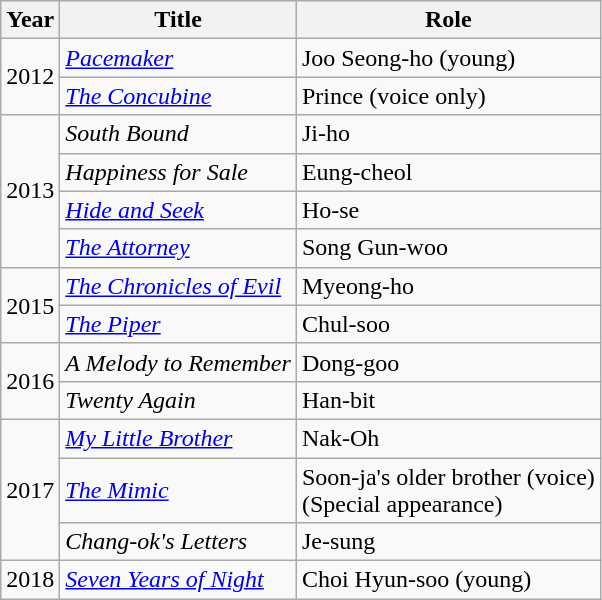<table class="wikitable">
<tr>
<th width=10>Year</th>
<th>Title</th>
<th>Role</th>
</tr>
<tr>
<td rowspan=2>2012</td>
<td><em><a href='#'>Pacemaker</a></em></td>
<td>Joo Seong-ho (young)</td>
</tr>
<tr>
<td><em><a href='#'>The Concubine</a></em></td>
<td>Prince (voice only)</td>
</tr>
<tr>
<td rowspan=4>2013</td>
<td><em>South Bound</em></td>
<td>Ji-ho</td>
</tr>
<tr>
<td><em>Happiness for Sale</em></td>
<td>Eung-cheol</td>
</tr>
<tr>
<td><em><a href='#'>Hide and Seek</a></em></td>
<td>Ho-se</td>
</tr>
<tr>
<td><em><a href='#'>The Attorney</a></em></td>
<td>Song Gun-woo</td>
</tr>
<tr>
<td rowspan=2>2015</td>
<td><em><a href='#'>The Chronicles of Evil</a></em></td>
<td>Myeong-ho</td>
</tr>
<tr>
<td><em><a href='#'>The Piper</a></em></td>
<td>Chul-soo</td>
</tr>
<tr>
<td rowspan=2>2016</td>
<td><em>A Melody to Remember</em></td>
<td>Dong-goo</td>
</tr>
<tr>
<td><em>Twenty Again</em></td>
<td>Han-bit</td>
</tr>
<tr>
<td rowspan=3>2017</td>
<td><em><a href='#'>My Little Brother</a></em></td>
<td>Nak-Oh</td>
</tr>
<tr>
<td><em><a href='#'>The Mimic</a></em></td>
<td>Soon-ja's older brother (voice) <br> (Special appearance)</td>
</tr>
<tr>
<td><em>Chang-ok's Letters</em></td>
<td>Je-sung</td>
</tr>
<tr>
<td>2018</td>
<td><em><a href='#'>Seven Years of Night</a></em></td>
<td>Choi Hyun-soo (young)</td>
</tr>
</table>
